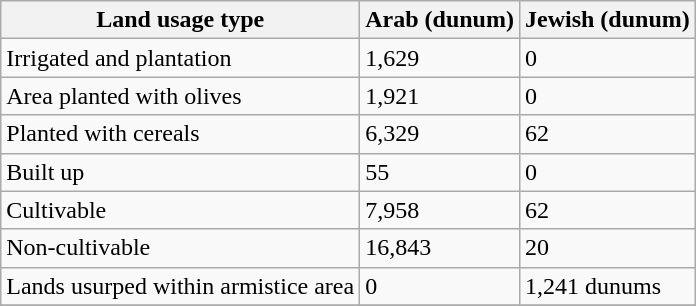<table class="wikitable" border="1">
<tr>
<th>Land usage type</th>
<th>Arab (dunum)</th>
<th>Jewish (dunum)</th>
</tr>
<tr>
<td>Irrigated and plantation</td>
<td>1,629</td>
<td>0</td>
</tr>
<tr>
<td>Area planted with olives</td>
<td>1,921</td>
<td>0</td>
</tr>
<tr>
<td>Planted with cereals</td>
<td>6,329</td>
<td>62</td>
</tr>
<tr>
<td>Built up</td>
<td>55</td>
<td>0</td>
</tr>
<tr>
<td>Cultivable</td>
<td>7,958</td>
<td>62</td>
</tr>
<tr>
<td>Non-cultivable</td>
<td>16,843</td>
<td>20</td>
</tr>
<tr>
<td>Lands usurped within armistice area</td>
<td>0</td>
<td>1,241 dunums</td>
</tr>
<tr bgcolor="#EFEFEF">
</tr>
</table>
